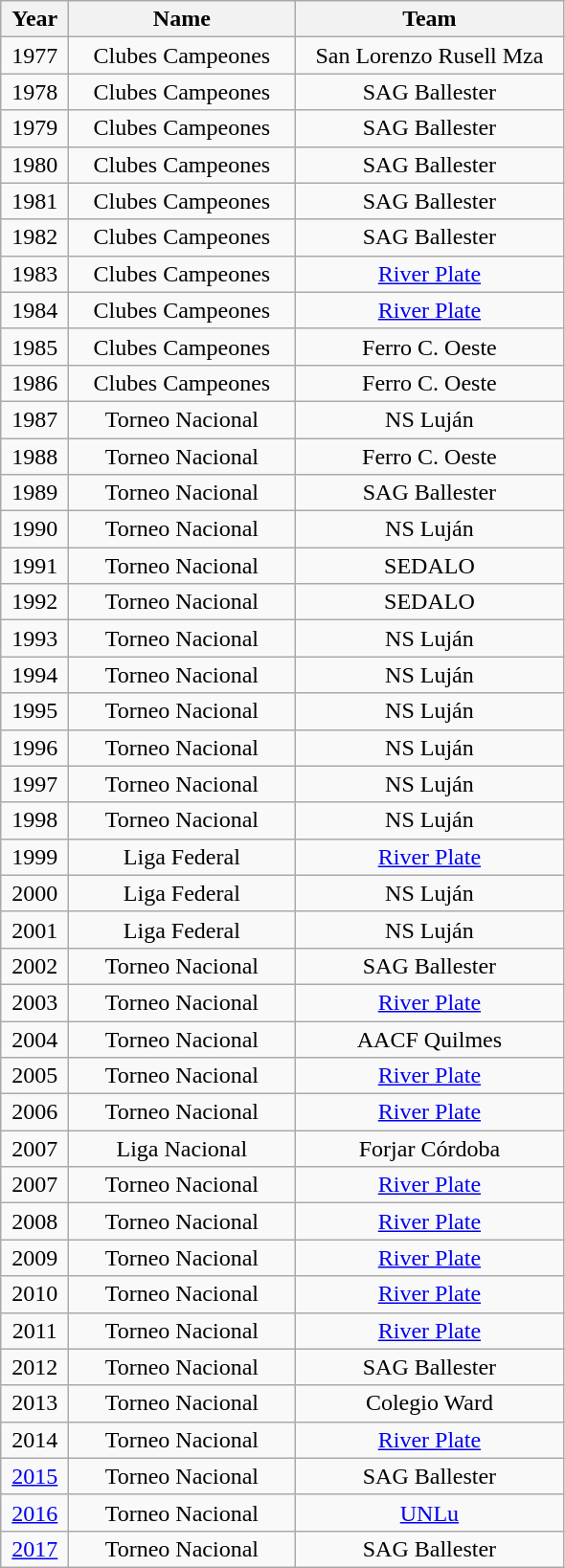<table class="wikitable" style="text-align: center;">
<tr>
<th width="40">Year</th>
<th width="150">Name</th>
<th width="180">Team</th>
</tr>
<tr>
<td>1977</td>
<td>Clubes Campeones</td>
<td>San Lorenzo Rusell Mza</td>
</tr>
<tr>
<td>1978</td>
<td>Clubes Campeones</td>
<td>SAG Ballester</td>
</tr>
<tr>
<td>1979</td>
<td>Clubes Campeones</td>
<td>SAG Ballester</td>
</tr>
<tr>
<td>1980</td>
<td>Clubes Campeones</td>
<td>SAG Ballester</td>
</tr>
<tr>
<td>1981</td>
<td>Clubes Campeones</td>
<td>SAG Ballester</td>
</tr>
<tr>
<td>1982</td>
<td>Clubes Campeones</td>
<td>SAG Ballester</td>
</tr>
<tr>
<td>1983</td>
<td>Clubes Campeones</td>
<td><a href='#'>River Plate</a></td>
</tr>
<tr>
<td>1984</td>
<td>Clubes Campeones</td>
<td><a href='#'>River Plate</a></td>
</tr>
<tr>
<td>1985</td>
<td>Clubes Campeones</td>
<td>Ferro C. Oeste</td>
</tr>
<tr>
<td>1986</td>
<td>Clubes Campeones</td>
<td>Ferro C. Oeste</td>
</tr>
<tr>
<td>1987</td>
<td>Torneo Nacional</td>
<td>NS Luján</td>
</tr>
<tr>
<td>1988</td>
<td>Torneo Nacional</td>
<td>Ferro C. Oeste</td>
</tr>
<tr>
<td>1989</td>
<td>Torneo Nacional</td>
<td>SAG Ballester</td>
</tr>
<tr>
<td>1990</td>
<td>Torneo Nacional</td>
<td>NS Luján</td>
</tr>
<tr>
<td>1991</td>
<td>Torneo Nacional</td>
<td>SEDALO</td>
</tr>
<tr>
<td>1992</td>
<td>Torneo Nacional</td>
<td>SEDALO</td>
</tr>
<tr>
<td>1993</td>
<td>Torneo Nacional</td>
<td>NS Luján</td>
</tr>
<tr>
<td>1994</td>
<td>Torneo Nacional</td>
<td>NS Luján</td>
</tr>
<tr>
<td>1995</td>
<td>Torneo Nacional</td>
<td>NS Luján</td>
</tr>
<tr>
<td>1996</td>
<td>Torneo Nacional</td>
<td>NS Luján</td>
</tr>
<tr>
<td>1997</td>
<td>Torneo Nacional</td>
<td>NS Luján</td>
</tr>
<tr>
<td>1998</td>
<td>Torneo Nacional</td>
<td>NS Luján</td>
</tr>
<tr>
<td>1999</td>
<td>Liga Federal</td>
<td><a href='#'>River Plate</a></td>
</tr>
<tr>
<td>2000</td>
<td>Liga Federal</td>
<td>NS Luján</td>
</tr>
<tr>
<td>2001</td>
<td>Liga Federal</td>
<td>NS Luján</td>
</tr>
<tr>
<td>2002</td>
<td>Torneo Nacional</td>
<td>SAG Ballester</td>
</tr>
<tr>
<td>2003</td>
<td>Torneo Nacional</td>
<td><a href='#'>River Plate</a></td>
</tr>
<tr>
<td>2004</td>
<td>Torneo Nacional</td>
<td>AACF Quilmes</td>
</tr>
<tr>
<td>2005</td>
<td>Torneo Nacional</td>
<td><a href='#'>River Plate</a></td>
</tr>
<tr>
<td>2006</td>
<td>Torneo Nacional</td>
<td><a href='#'>River Plate</a></td>
</tr>
<tr>
<td>2007</td>
<td>Liga Nacional</td>
<td>Forjar Córdoba</td>
</tr>
<tr>
<td>2007</td>
<td>Torneo Nacional</td>
<td><a href='#'>River Plate</a></td>
</tr>
<tr>
<td>2008</td>
<td>Torneo Nacional</td>
<td><a href='#'>River Plate</a></td>
</tr>
<tr>
<td>2009</td>
<td>Torneo Nacional</td>
<td><a href='#'>River Plate</a></td>
</tr>
<tr>
<td>2010</td>
<td>Torneo Nacional</td>
<td><a href='#'>River Plate</a></td>
</tr>
<tr>
<td>2011</td>
<td>Torneo Nacional</td>
<td><a href='#'>River Plate</a></td>
</tr>
<tr>
<td>2012</td>
<td>Torneo Nacional</td>
<td>SAG Ballester</td>
</tr>
<tr>
<td>2013</td>
<td>Torneo Nacional</td>
<td>Colegio Ward</td>
</tr>
<tr>
<td>2014</td>
<td>Torneo Nacional</td>
<td><a href='#'>River Plate</a></td>
</tr>
<tr>
<td><a href='#'>2015</a></td>
<td>Torneo Nacional</td>
<td>SAG Ballester</td>
</tr>
<tr>
<td><a href='#'>2016</a></td>
<td>Torneo Nacional</td>
<td><a href='#'>UNLu</a></td>
</tr>
<tr>
<td><a href='#'>2017</a></td>
<td>Torneo Nacional</td>
<td>SAG Ballester</td>
</tr>
</table>
